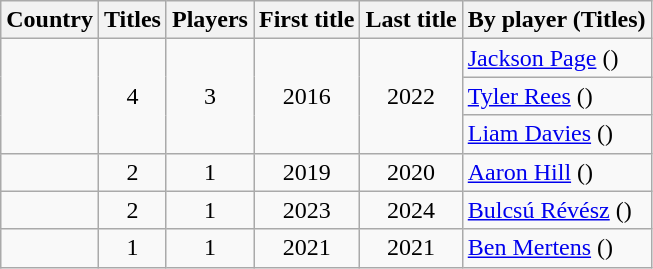<table class="wikitable"  style="text-align: center;">
<tr>
<th>Country</th>
<th scope=col>Titles</th>
<th scope=col>Players</th>
<th scope=col>First title</th>
<th scope=col>Last title</th>
<th scope=col>By player (Titles)</th>
</tr>
<tr>
<td align="left" rowspan="3"></td>
<td rowspan="3">4</td>
<td rowspan="3">3</td>
<td rowspan="3">2016</td>
<td rowspan="3">2022</td>
<td align="left"><a href='#'>Jackson Page</a> ()</td>
</tr>
<tr>
<td align="left"><a href='#'>Tyler Rees</a> ()</td>
</tr>
<tr>
<td align="left"><a href='#'>Liam Davies</a> ()</td>
</tr>
<tr>
<td align="left"></td>
<td>2</td>
<td>1</td>
<td>2019</td>
<td>2020</td>
<td align="left"><a href='#'>Aaron Hill</a> ()</td>
</tr>
<tr>
<td align="left"></td>
<td>2</td>
<td>1</td>
<td>2023</td>
<td>2024</td>
<td align="left"><a href='#'>Bulcsú Révész</a> ()</td>
</tr>
<tr>
<td align="left"></td>
<td>1</td>
<td>1</td>
<td>2021</td>
<td>2021</td>
<td align="left"><a href='#'>Ben Mertens</a> ()</td>
</tr>
</table>
